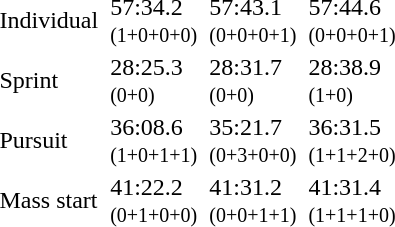<table>
<tr>
<td>Individual<br></td>
<td></td>
<td>57:34.2<br><small>(1+0+0+0)</small></td>
<td></td>
<td>57:43.1<br><small>(0+0+0+1)</small></td>
<td></td>
<td>57:44.6<br><small>(0+0+0+1)</small></td>
</tr>
<tr>
<td>Sprint<br></td>
<td></td>
<td>28:25.3<br><small>(0+0)</small></td>
<td></td>
<td>28:31.7<br><small>(0+0)</small></td>
<td></td>
<td>28:38.9<br><small>(1+0)</small></td>
</tr>
<tr>
<td>Pursuit<br></td>
<td></td>
<td>36:08.6<br><small>(1+0+1+1)</small></td>
<td></td>
<td>35:21.7<br><small>(0+3+0+0)</small></td>
<td></td>
<td>36:31.5<br><small>(1+1+2+0)</small></td>
</tr>
<tr>
<td>Mass start<br></td>
<td></td>
<td>41:22.2<br><small>(0+1+0+0)</small></td>
<td></td>
<td>41:31.2<br><small>(0+0+1+1)</small></td>
<td></td>
<td>41:31.4<br><small>(1+1+1+0)</small></td>
</tr>
</table>
